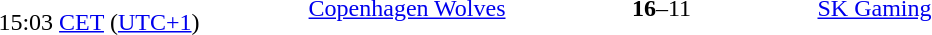<table>
<tr>
<td style="text-align:right" width="150px"><br>15:03 <a href='#'>CET</a> (<a href='#'>UTC+1</a>)</td>
<td style="text-align:right" width="200px"><a href='#'>Copenhagen Wolves</a></td>
<td style="text-align:center" width="200px"><strong>16</strong>–11<br></td>
<td style="text-align:left"><a href='#'>SK Gaming</a></td>
</tr>
</table>
